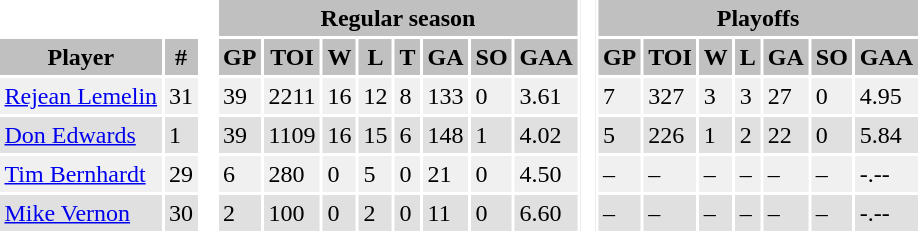<table BORDER="0" CELLPADDING="3" CELLSPACING="2" ID="Table1">
<tr ALIGN="center" bgcolor="#c0c0c0">
<th ALIGN="center" colspan="2" bgcolor="#ffffff"> </th>
<th ALIGN="center" rowspan="99" bgcolor="#ffffff"> </th>
<th ALIGN="center" colspan="8">Regular season</th>
<th ALIGN="center" rowspan="99" bgcolor="#ffffff"> </th>
<th ALIGN="center" colspan="7">Playoffs</th>
</tr>
<tr ALIGN="center" bgcolor="#c0c0c0">
<th ALIGN="center">Player</th>
<th ALIGN="center">#</th>
<th ALIGN="center">GP</th>
<th ALIGN="center">TOI</th>
<th ALIGN="center">W</th>
<th ALIGN="center">L</th>
<th ALIGN="center">T</th>
<th ALIGN="center">GA</th>
<th ALIGN="center">SO</th>
<th ALIGN="center">GAA</th>
<th ALIGN="center">GP</th>
<th ALIGN="center">TOI</th>
<th ALIGN="center">W</th>
<th ALIGN="center">L</th>
<th ALIGN="center">GA</th>
<th ALIGN="center">SO</th>
<th ALIGN="center">GAA</th>
</tr>
<tr bgcolor="#f0f0f0">
<td><a href='#'>Rejean Lemelin</a></td>
<td>31</td>
<td>39</td>
<td>2211</td>
<td>16</td>
<td>12</td>
<td>8</td>
<td>133</td>
<td>0</td>
<td>3.61</td>
<td>7</td>
<td>327</td>
<td>3</td>
<td>3</td>
<td>27</td>
<td>0</td>
<td>4.95</td>
</tr>
<tr bgcolor="#e0e0e0">
<td><a href='#'>Don Edwards</a></td>
<td>1</td>
<td>39</td>
<td>1109</td>
<td>16</td>
<td>15</td>
<td>6</td>
<td>148</td>
<td>1</td>
<td>4.02</td>
<td>5</td>
<td>226</td>
<td>1</td>
<td>2</td>
<td>22</td>
<td>0</td>
<td>5.84</td>
</tr>
<tr bgcolor="#f0f0f0">
<td><a href='#'>Tim Bernhardt</a></td>
<td>29</td>
<td>6</td>
<td>280</td>
<td>0</td>
<td>5</td>
<td>0</td>
<td>21</td>
<td>0</td>
<td>4.50</td>
<td>–</td>
<td>–</td>
<td>–</td>
<td>–</td>
<td>–</td>
<td>–</td>
<td>-.--</td>
</tr>
<tr bgcolor="#e0e0e0">
<td><a href='#'>Mike Vernon</a></td>
<td>30</td>
<td>2</td>
<td>100</td>
<td>0</td>
<td>2</td>
<td>0</td>
<td>11</td>
<td>0</td>
<td>6.60</td>
<td>–</td>
<td>–</td>
<td>–</td>
<td>–</td>
<td>–</td>
<td>–</td>
<td>-.--</td>
</tr>
</table>
